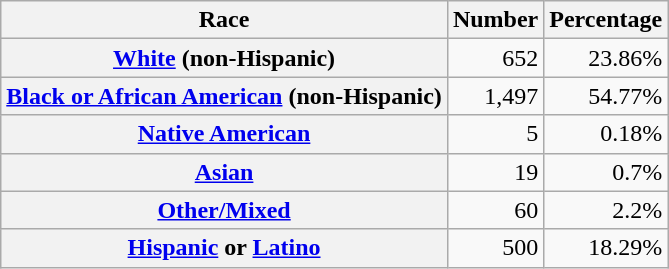<table class="wikitable" style="text-align:right">
<tr>
<th scope="col">Race</th>
<th scope="col">Number</th>
<th scope="col">Percentage</th>
</tr>
<tr>
<th scope="row"><a href='#'>White</a> (non-Hispanic)</th>
<td>652</td>
<td>23.86%</td>
</tr>
<tr>
<th scope="row"><a href='#'>Black or African American</a> (non-Hispanic)</th>
<td>1,497</td>
<td>54.77%</td>
</tr>
<tr>
<th scope="row"><a href='#'>Native American</a></th>
<td>5</td>
<td>0.18%</td>
</tr>
<tr>
<th scope="row"><a href='#'>Asian</a></th>
<td>19</td>
<td>0.7%</td>
</tr>
<tr>
<th scope="row"><a href='#'>Other/Mixed</a></th>
<td>60</td>
<td>2.2%</td>
</tr>
<tr>
<th scope="row"><a href='#'>Hispanic</a> or <a href='#'>Latino</a></th>
<td>500</td>
<td>18.29%</td>
</tr>
</table>
